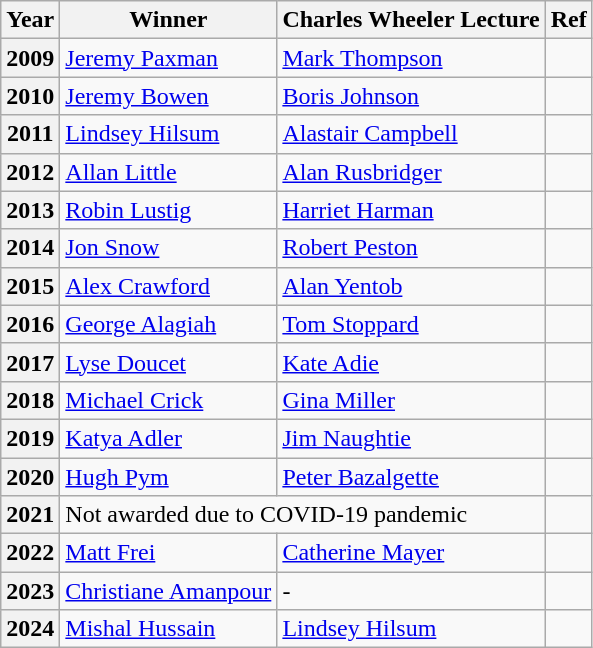<table class="wikitable sortable">
<tr>
<th>Year</th>
<th>Winner</th>
<th>Charles Wheeler Lecture</th>
<th>Ref</th>
</tr>
<tr>
<th><strong>2009</strong></th>
<td><a href='#'>Jeremy Paxman</a></td>
<td><a href='#'>Mark Thompson</a></td>
<td></td>
</tr>
<tr>
<th><strong>2010</strong></th>
<td><a href='#'>Jeremy Bowen</a></td>
<td><a href='#'>Boris Johnson</a></td>
<td></td>
</tr>
<tr>
<th><strong>2011</strong></th>
<td><a href='#'>Lindsey Hilsum</a></td>
<td><a href='#'>Alastair Campbell</a></td>
<td></td>
</tr>
<tr>
<th><strong>2012</strong></th>
<td><a href='#'>Allan Little</a></td>
<td><a href='#'>Alan Rusbridger</a></td>
<td></td>
</tr>
<tr>
<th><strong>2013</strong></th>
<td><a href='#'>Robin Lustig</a></td>
<td><a href='#'>Harriet Harman</a></td>
<td></td>
</tr>
<tr>
<th><strong>2014</strong></th>
<td><a href='#'>Jon Snow</a></td>
<td><a href='#'>Robert Peston</a></td>
<td></td>
</tr>
<tr>
<th><strong>2015</strong></th>
<td><a href='#'>Alex Crawford</a></td>
<td><a href='#'>Alan Yentob</a></td>
<td></td>
</tr>
<tr>
<th><strong>2016</strong></th>
<td><a href='#'>George Alagiah</a></td>
<td><a href='#'>Tom Stoppard</a></td>
<td></td>
</tr>
<tr>
<th>2017</th>
<td><a href='#'>Lyse Doucet</a></td>
<td><a href='#'>Kate Adie</a></td>
<td></td>
</tr>
<tr>
<th>2018</th>
<td><a href='#'>Michael Crick</a></td>
<td><a href='#'>Gina Miller</a></td>
<td></td>
</tr>
<tr>
<th>2019</th>
<td><a href='#'>Katya Adler</a></td>
<td><a href='#'>Jim Naughtie</a></td>
<td></td>
</tr>
<tr>
<th>2020</th>
<td><a href='#'>Hugh Pym</a></td>
<td><a href='#'>Peter Bazalgette</a></td>
<td></td>
</tr>
<tr>
<th>2021</th>
<td colspan="2">Not awarded due to COVID-19 pandemic</td>
<td></td>
</tr>
<tr>
<th>2022</th>
<td><a href='#'>Matt Frei</a></td>
<td><a href='#'>Catherine Mayer</a></td>
<td></td>
</tr>
<tr>
<th>2023</th>
<td><a href='#'>Christiane Amanpour</a></td>
<td>-</td>
<td></td>
</tr>
<tr>
<th>2024</th>
<td><a href='#'>Mishal Hussain</a></td>
<td><a href='#'>Lindsey Hilsum</a></td>
<td></td>
</tr>
</table>
